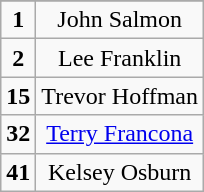<table class="wikitable" style="text-align:center">
<tr>
</tr>
<tr>
<td><strong>1</strong></td>
<td>John Salmon</td>
</tr>
<tr>
<td><strong>2</strong></td>
<td>Lee Franklin</td>
</tr>
<tr>
<td><strong>15</strong></td>
<td>Trevor Hoffman</td>
</tr>
<tr>
<td><strong>32</strong></td>
<td><a href='#'>Terry Francona</a></td>
</tr>
<tr>
<td><strong>41</strong></td>
<td>Kelsey Osburn</td>
</tr>
</table>
